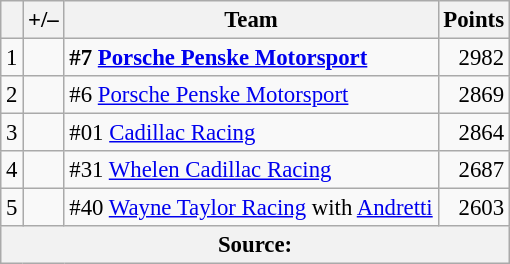<table class="wikitable" style="font-size: 95%;">
<tr>
<th scope="col"></th>
<th scope="col">+/–</th>
<th scope="col">Team</th>
<th scope="col">Points</th>
</tr>
<tr>
<td align=center>1</td>
<td align=left></td>
<td><strong>#7 <a href='#'>Porsche Penske Motorsport</a></strong></td>
<td align=right>2982</td>
</tr>
<tr>
<td align=center>2</td>
<td align=left></td>
<td>#6 <a href='#'>Porsche Penske Motorsport</a></td>
<td align=right>2869</td>
</tr>
<tr>
<td align=center>3</td>
<td align=left></td>
<td>#01 <a href='#'>Cadillac Racing</a></td>
<td align=right>2864</td>
</tr>
<tr>
<td align=center>4</td>
<td align=left></td>
<td>#31 <a href='#'>Whelen Cadillac Racing</a></td>
<td align=right>2687</td>
</tr>
<tr>
<td align=center>5</td>
<td align=left></td>
<td>#40 <a href='#'>Wayne Taylor Racing</a> with <a href='#'>Andretti</a></td>
<td align=right>2603</td>
</tr>
<tr>
<th colspan=5>Source:</th>
</tr>
</table>
